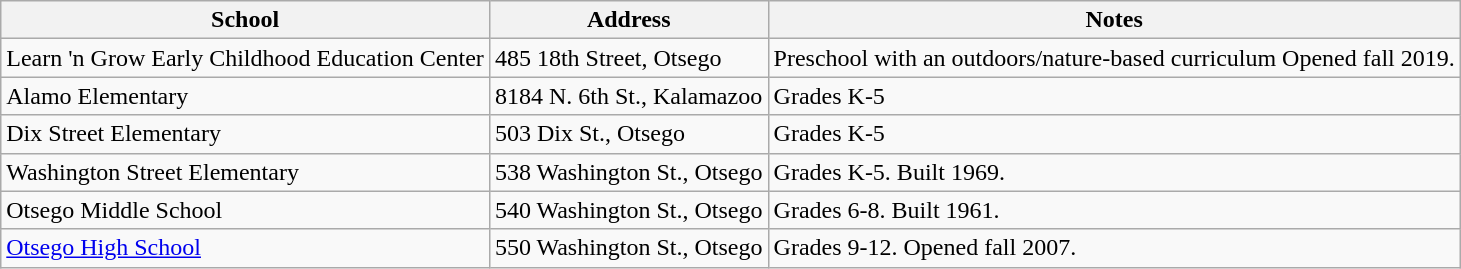<table class="wikitable">
<tr>
<th>School</th>
<th>Address</th>
<th>Notes</th>
</tr>
<tr>
<td>Learn 'n Grow Early Childhood Education Center</td>
<td>485 18th Street, Otsego</td>
<td>Preschool with an outdoors/nature-based curriculum Opened fall 2019.</td>
</tr>
<tr>
<td>Alamo Elementary</td>
<td>8184 N. 6th St., Kalamazoo</td>
<td>Grades K-5</td>
</tr>
<tr>
<td>Dix Street Elementary</td>
<td>503 Dix St., Otsego</td>
<td>Grades K-5</td>
</tr>
<tr>
<td>Washington Street Elementary</td>
<td>538 Washington St., Otsego</td>
<td>Grades K-5. Built 1969.</td>
</tr>
<tr>
<td>Otsego Middle School</td>
<td>540 Washington St., Otsego</td>
<td>Grades 6-8. Built 1961.</td>
</tr>
<tr>
<td><a href='#'>Otsego High School</a></td>
<td>550 Washington St., Otsego</td>
<td>Grades 9-12. Opened fall 2007.</td>
</tr>
</table>
